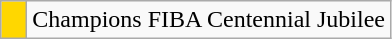<table class="wikitable">
<tr>
<td width=10px bgcolor="gold"></td>
<td>Champions FIBA Centennial Jubilee</td>
</tr>
</table>
